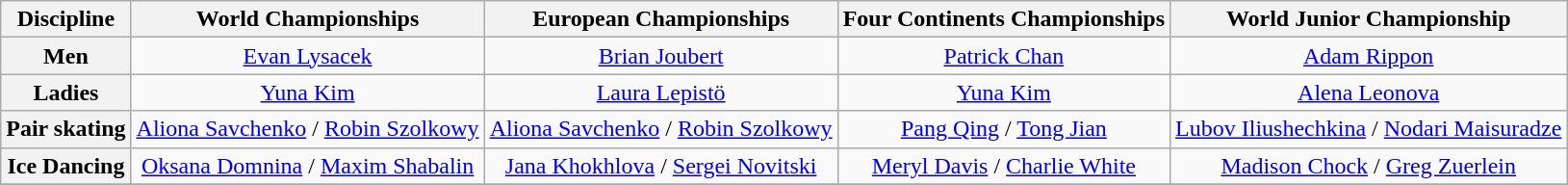<table class="wikitable" style="text-align:center">
<tr>
<th>Discipline</th>
<th>World Championships</th>
<th>European Championships</th>
<th>Four Continents Championships</th>
<th>World Junior Championship</th>
</tr>
<tr>
<th>Men</th>
<td><a href='#'>Evan Lysacek</a></td>
<td><a href='#'>Brian Joubert</a></td>
<td><a href='#'>Patrick Chan</a></td>
<td><a href='#'>Adam Rippon</a></td>
</tr>
<tr>
<th>Ladies</th>
<td><a href='#'>Yuna Kim</a></td>
<td><a href='#'>Laura Lepistö</a></td>
<td><a href='#'>Yuna Kim</a></td>
<td><a href='#'>Alena Leonova</a></td>
</tr>
<tr>
<th>Pair skating</th>
<td><a href='#'>Aliona Savchenko</a> / <a href='#'>Robin Szolkowy</a></td>
<td><a href='#'>Aliona Savchenko</a> / <a href='#'>Robin Szolkowy</a></td>
<td><a href='#'>Pang Qing</a> / <a href='#'>Tong Jian</a></td>
<td><a href='#'>Lubov Iliushechkina</a> / <a href='#'>Nodari Maisuradze</a></td>
</tr>
<tr>
<th>Ice Dancing</th>
<td><a href='#'>Oksana Domnina</a> / <a href='#'>Maxim Shabalin</a></td>
<td><a href='#'>Jana Khokhlova</a> / <a href='#'>Sergei Novitski</a></td>
<td><a href='#'>Meryl Davis</a> / <a href='#'>Charlie White</a></td>
<td><a href='#'>Madison Chock</a> / <a href='#'>Greg Zuerlein</a></td>
</tr>
<tr>
</tr>
</table>
